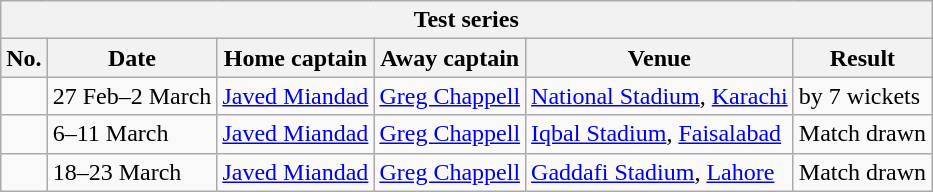<table class="wikitable">
<tr>
<th colspan="9">Test series</th>
</tr>
<tr>
<th>No.</th>
<th>Date</th>
<th>Home captain</th>
<th>Away captain</th>
<th>Venue</th>
<th>Result</th>
</tr>
<tr>
<td></td>
<td>27 Feb–2 March</td>
<td><a href='#'>Javed Miandad</a></td>
<td><a href='#'>Greg Chappell</a></td>
<td><a href='#'>National Stadium</a>, <a href='#'>Karachi</a></td>
<td> by 7 wickets</td>
</tr>
<tr>
<td></td>
<td>6–11 March</td>
<td><a href='#'>Javed Miandad</a></td>
<td><a href='#'>Greg Chappell</a></td>
<td><a href='#'>Iqbal Stadium</a>, <a href='#'>Faisalabad</a></td>
<td>Match drawn</td>
</tr>
<tr>
<td></td>
<td>18–23 March</td>
<td><a href='#'>Javed Miandad</a></td>
<td><a href='#'>Greg Chappell</a></td>
<td><a href='#'>Gaddafi Stadium</a>, <a href='#'>Lahore</a></td>
<td>Match drawn</td>
</tr>
</table>
